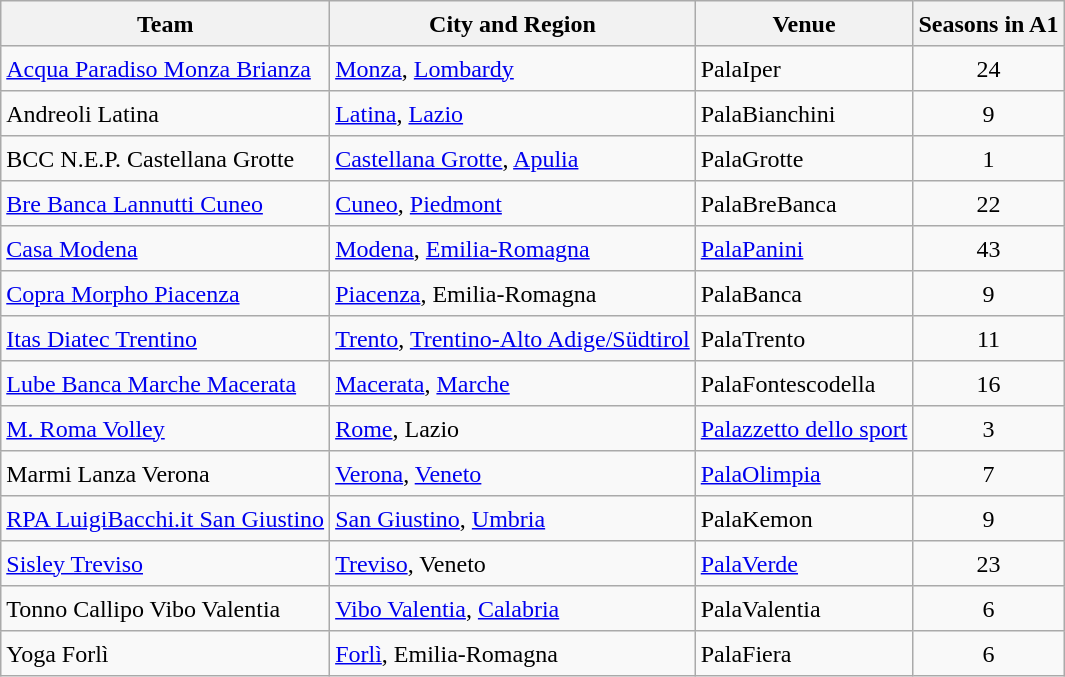<table class="wikitable">
<tr style="height: 30px;">
<th>Team</th>
<th>City and Region</th>
<th>Venue</th>
<th>Seasons in A1</th>
</tr>
<tr style="height: 30px;">
<td><a href='#'>Acqua Paradiso Monza Brianza</a></td>
<td><a href='#'>Monza</a>, <a href='#'>Lombardy</a></td>
<td>PalaIper</td>
<td align="center">24</td>
</tr>
<tr style="height: 30px;">
<td>Andreoli Latina</td>
<td><a href='#'>Latina</a>, <a href='#'>Lazio</a></td>
<td>PalaBianchini</td>
<td align="center">9</td>
</tr>
<tr style="height: 30px;">
<td>BCC N.E.P. Castellana Grotte</td>
<td><a href='#'>Castellana Grotte</a>, <a href='#'>Apulia</a></td>
<td>PalaGrotte</td>
<td align="center">1</td>
</tr>
<tr style="height: 30px;">
<td><a href='#'>Bre Banca Lannutti Cuneo</a></td>
<td><a href='#'>Cuneo</a>, <a href='#'>Piedmont</a></td>
<td>PalaBreBanca</td>
<td align="center">22</td>
</tr>
<tr style="height: 30px;">
<td><a href='#'>Casa Modena</a></td>
<td><a href='#'>Modena</a>, <a href='#'>Emilia-Romagna</a></td>
<td><a href='#'>PalaPanini</a></td>
<td align="center">43</td>
</tr>
<tr style="height: 30px;">
<td><a href='#'>Copra Morpho Piacenza</a></td>
<td><a href='#'>Piacenza</a>, Emilia-Romagna</td>
<td>PalaBanca</td>
<td align="center">9</td>
</tr>
<tr style="height: 30px;">
<td><a href='#'>Itas Diatec Trentino</a></td>
<td><a href='#'>Trento</a>, <a href='#'>Trentino-Alto Adige/Südtirol</a></td>
<td>PalaTrento</td>
<td align="center">11</td>
</tr>
<tr style="height: 30px;">
<td><a href='#'>Lube Banca Marche Macerata</a></td>
<td><a href='#'>Macerata</a>, <a href='#'>Marche</a></td>
<td>PalaFontescodella</td>
<td align="center">16</td>
</tr>
<tr style="height: 30px;">
<td><a href='#'>M. Roma Volley</a></td>
<td><a href='#'>Rome</a>, Lazio</td>
<td><a href='#'>Palazzetto dello sport</a></td>
<td align="center">3</td>
</tr>
<tr style="height: 30px;">
<td>Marmi Lanza Verona</td>
<td><a href='#'>Verona</a>, <a href='#'>Veneto</a></td>
<td><a href='#'>PalaOlimpia</a></td>
<td align="center">7</td>
</tr>
<tr style="height: 30px;">
<td><a href='#'>RPA LuigiBacchi.it San Giustino</a></td>
<td><a href='#'>San Giustino</a>, <a href='#'>Umbria</a></td>
<td>PalaKemon</td>
<td align="center">9</td>
</tr>
<tr style="height: 30px;">
<td><a href='#'>Sisley Treviso</a></td>
<td><a href='#'>Treviso</a>, Veneto</td>
<td><a href='#'>PalaVerde</a></td>
<td align="center">23</td>
</tr>
<tr style="height: 30px;">
<td>Tonno Callipo Vibo Valentia</td>
<td><a href='#'>Vibo Valentia</a>, <a href='#'>Calabria</a></td>
<td>PalaValentia</td>
<td align="center">6</td>
</tr>
<tr style="height: 30px;">
<td>Yoga Forlì</td>
<td><a href='#'>Forlì</a>, Emilia-Romagna</td>
<td>PalaFiera</td>
<td align="center">6</td>
</tr>
</table>
